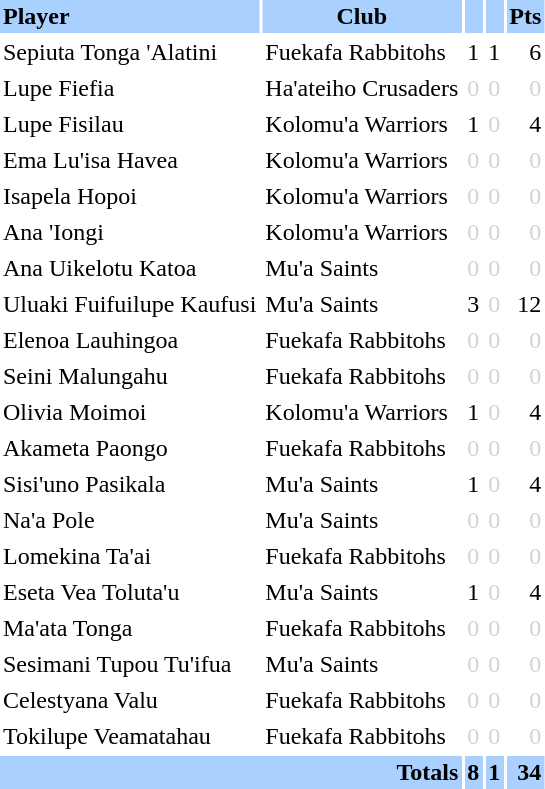<table class="sortable" border="0" cellspacing="2" cellpadding="2" style="text-align:right">
<tr style="background:#AAD0FF">
<th align=left>Player</th>
<th align=center>Club</th>
<th></th>
<th></th>
<th>Pts</th>
</tr>
<tr>
<td align=left>Sepiuta Tonga 'Alatini</td>
<td align=left> Fuekafa Rabbitohs</td>
<td>1</td>
<td>1</td>
<td>6</td>
</tr>
<tr>
<td align=left>Lupe Fiefia</td>
<td align=left> Ha'ateiho Crusaders</td>
<td style="color:lightgray">0</td>
<td style="color:lightgray">0</td>
<td style="color:lightgray">0</td>
</tr>
<tr>
<td align=left>Lupe Fisilau</td>
<td align=left> Kolomu'a Warriors</td>
<td>1</td>
<td style="color:lightgray">0</td>
<td>4</td>
</tr>
<tr>
<td align=left>Ema Lu'isa Havea</td>
<td align=left> Kolomu'a Warriors</td>
<td style="color:lightgray">0</td>
<td style="color:lightgray">0</td>
<td style="color:lightgray">0</td>
</tr>
<tr>
<td align=left>Isapela Hopoi</td>
<td align=left> Kolomu'a Warriors</td>
<td style="color:lightgray">0</td>
<td style="color:lightgray">0</td>
<td style="color:lightgray">0</td>
</tr>
<tr>
<td align=left>Ana 'Iongi</td>
<td align=left> Kolomu'a Warriors</td>
<td style="color:lightgray">0</td>
<td style="color:lightgray">0</td>
<td style="color:lightgray">0</td>
</tr>
<tr>
<td align=left>Ana Uikelotu Katoa</td>
<td align=left> Mu'a Saints</td>
<td style="color:lightgray">0</td>
<td style="color:lightgray">0</td>
<td style="color:lightgray">0</td>
</tr>
<tr>
<td align=left>Uluaki Fuifuilupe Kaufusi</td>
<td align=left> Mu'a Saints</td>
<td>3</td>
<td style="color:lightgray">0</td>
<td>12</td>
</tr>
<tr>
<td align=left>Elenoa Lauhingoa</td>
<td align=left> Fuekafa Rabbitohs</td>
<td style="color:lightgray">0</td>
<td style="color:lightgray">0</td>
<td style="color:lightgray">0</td>
</tr>
<tr>
<td align=left>Seini Malungahu</td>
<td align=left> Fuekafa Rabbitohs</td>
<td style="color:lightgray">0</td>
<td style="color:lightgray">0</td>
<td style="color:lightgray">0</td>
</tr>
<tr>
<td align=left>Olivia Moimoi</td>
<td align=left> Kolomu'a Warriors</td>
<td>1</td>
<td style="color:lightgray">0</td>
<td>4</td>
</tr>
<tr>
<td align=left>Akameta Paongo</td>
<td align=left> Fuekafa Rabbitohs</td>
<td style="color:lightgray">0</td>
<td style="color:lightgray">0</td>
<td style="color:lightgray">0</td>
</tr>
<tr>
<td align=left>Sisi'uno Pasikala</td>
<td align=left> Mu'a Saints</td>
<td>1</td>
<td style="color:lightgray">0</td>
<td>4</td>
</tr>
<tr>
<td align=left>Na'a Pole</td>
<td align=left> Mu'a Saints</td>
<td style="color:lightgray">0</td>
<td style="color:lightgray">0</td>
<td style="color:lightgray">0</td>
</tr>
<tr>
<td align=left>Lomekina Ta'ai</td>
<td align=left> Fuekafa Rabbitohs</td>
<td style="color:lightgray">0</td>
<td style="color:lightgray">0</td>
<td style="color:lightgray">0</td>
</tr>
<tr>
<td align=left>Eseta Vea Toluta'u</td>
<td align=left> Mu'a Saints</td>
<td>1</td>
<td style="color:lightgray">0</td>
<td>4</td>
</tr>
<tr>
<td align=left>Ma'ata Tonga</td>
<td align=left> Fuekafa Rabbitohs</td>
<td style="color:lightgray">0</td>
<td style="color:lightgray">0</td>
<td style="color:lightgray">0</td>
</tr>
<tr>
<td align=left>Sesimani Tupou Tu'ifua</td>
<td align=left> Mu'a Saints</td>
<td style="color:lightgray">0</td>
<td style="color:lightgray">0</td>
<td style="color:lightgray">0</td>
</tr>
<tr>
<td align=left>Celestyana Valu</td>
<td align=left> Fuekafa Rabbitohs</td>
<td style="color:lightgray">0</td>
<td style="color:lightgray">0</td>
<td style="color:lightgray">0</td>
</tr>
<tr>
<td align=left>Tokilupe Veamatahau</td>
<td align=left> Fuekafa Rabbitohs</td>
<td style="color:lightgray">0</td>
<td style="color:lightgray">0</td>
<td style="color:lightgray">0</td>
</tr>
<tr style="background:#AAD0FF">
<td colspan=2><strong>Totals</strong></td>
<td><strong>8</strong></td>
<td><strong>1</strong></td>
<td><strong>34</strong></td>
</tr>
</table>
